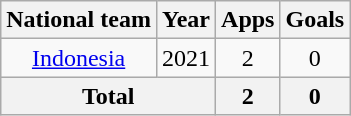<table class=wikitable style=text-align:center>
<tr>
<th>National team</th>
<th>Year</th>
<th>Apps</th>
<th>Goals</th>
</tr>
<tr>
<td><a href='#'>Indonesia</a></td>
<td>2021</td>
<td>2</td>
<td>0</td>
</tr>
<tr>
<th colspan="2">Total</th>
<th>2</th>
<th>0</th>
</tr>
</table>
